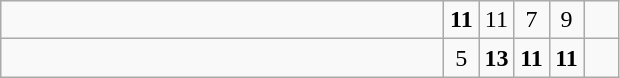<table class="wikitable">
<tr>
<td style="width:18em"></td>
<td align=center style="width:1em"><strong>11</strong></td>
<td align=center style="width:1em">11</td>
<td align=center style="width:1em">7</td>
<td align=center style="width:1em">9</td>
<td align=center style="width:1em"></td>
</tr>
<tr>
<td style="width:18em"><strong></strong></td>
<td align=center style="width:1em">5</td>
<td align=center style="width:1em"><strong>13</strong></td>
<td align=center style="width:1em"><strong>11</strong></td>
<td align=center style="width:1em"><strong>11</strong></td>
<td align=center style="width:1em"></td>
</tr>
</table>
